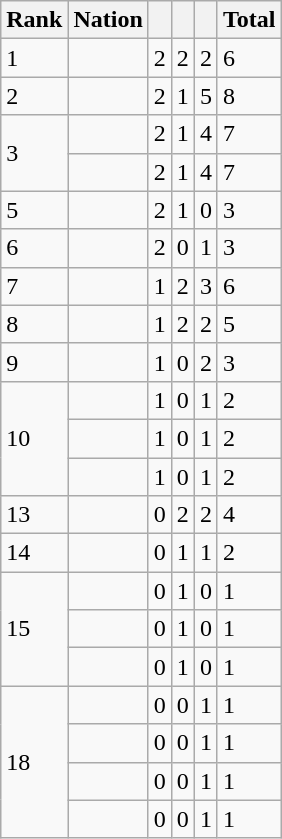<table class=wikitable>
<tr>
<th>Rank</th>
<th>Nation</th>
<th></th>
<th></th>
<th></th>
<th>Total</th>
</tr>
<tr>
<td>1</td>
<td></td>
<td>2</td>
<td>2</td>
<td>2</td>
<td>6</td>
</tr>
<tr>
<td>2</td>
<td></td>
<td>2</td>
<td>1</td>
<td>5</td>
<td>8</td>
</tr>
<tr>
<td rowspan=2>3</td>
<td></td>
<td>2</td>
<td>1</td>
<td>4</td>
<td>7</td>
</tr>
<tr>
<td></td>
<td>2</td>
<td>1</td>
<td>4</td>
<td>7</td>
</tr>
<tr>
<td>5</td>
<td></td>
<td>2</td>
<td>1</td>
<td>0</td>
<td>3</td>
</tr>
<tr>
<td>6</td>
<td></td>
<td>2</td>
<td>0</td>
<td>1</td>
<td>3</td>
</tr>
<tr>
<td>7</td>
<td></td>
<td>1</td>
<td>2</td>
<td>3</td>
<td>6</td>
</tr>
<tr>
<td>8</td>
<td></td>
<td>1</td>
<td>2</td>
<td>2</td>
<td>5</td>
</tr>
<tr>
<td>9</td>
<td></td>
<td>1</td>
<td>0</td>
<td>2</td>
<td>3</td>
</tr>
<tr>
<td rowspan=3>10</td>
<td></td>
<td>1</td>
<td>0</td>
<td>1</td>
<td>2</td>
</tr>
<tr>
<td></td>
<td>1</td>
<td>0</td>
<td>1</td>
<td>2</td>
</tr>
<tr>
<td></td>
<td>1</td>
<td>0</td>
<td>1</td>
<td>2</td>
</tr>
<tr>
<td>13</td>
<td></td>
<td>0</td>
<td>2</td>
<td>2</td>
<td>4</td>
</tr>
<tr>
<td>14</td>
<td></td>
<td>0</td>
<td>1</td>
<td>1</td>
<td>2</td>
</tr>
<tr>
<td rowspan=3>15</td>
<td></td>
<td>0</td>
<td>1</td>
<td>0</td>
<td>1</td>
</tr>
<tr>
<td></td>
<td>0</td>
<td>1</td>
<td>0</td>
<td>1</td>
</tr>
<tr>
<td></td>
<td>0</td>
<td>1</td>
<td>0</td>
<td>1</td>
</tr>
<tr>
<td rowspan=4>18</td>
<td></td>
<td>0</td>
<td>0</td>
<td>1</td>
<td>1</td>
</tr>
<tr>
<td></td>
<td>0</td>
<td>0</td>
<td>1</td>
<td>1</td>
</tr>
<tr>
<td></td>
<td>0</td>
<td>0</td>
<td>1</td>
<td>1</td>
</tr>
<tr>
<td></td>
<td>0</td>
<td>0</td>
<td>1</td>
<td>1</td>
</tr>
</table>
